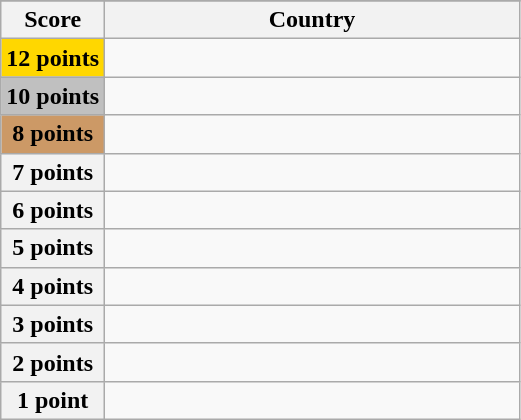<table class="wikitable">
<tr>
</tr>
<tr>
<th scope="col" width="20%">Score</th>
<th scope="col">Country</th>
</tr>
<tr>
<th scope="row" style="background:gold">12 points</th>
<td></td>
</tr>
<tr>
<th scope="row" style="background:silver">10 points</th>
<td></td>
</tr>
<tr>
<th scope="row" style="background:#CC9966">8 points</th>
<td></td>
</tr>
<tr>
<th scope="row">7 points</th>
<td></td>
</tr>
<tr>
<th scope="row">6 points</th>
<td></td>
</tr>
<tr>
<th scope="row">5 points</th>
<td></td>
</tr>
<tr>
<th scope="row">4 points</th>
<td></td>
</tr>
<tr>
<th scope="row">3 points</th>
<td></td>
</tr>
<tr>
<th scope="row">2 points</th>
<td></td>
</tr>
<tr>
<th scope="row">1 point</th>
<td></td>
</tr>
</table>
